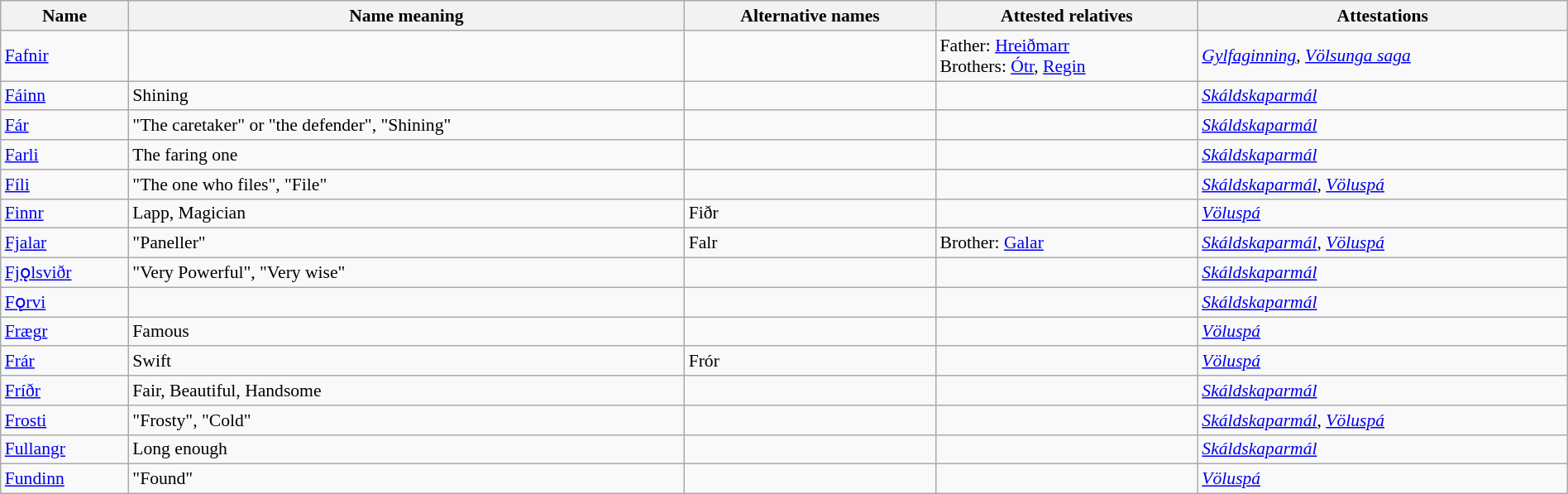<table class="wikitable sortable" style="font-size: 90%; width: 100%">
<tr>
<th>Name</th>
<th>Name meaning</th>
<th>Alternative names</th>
<th>Attested relatives</th>
<th>Attestations</th>
</tr>
<tr>
<td><a href='#'>Fafnir</a></td>
<td></td>
<td></td>
<td>Father: <a href='#'>Hreiðmarr</a> <br> Brothers: <a href='#'>Ótr</a>, <a href='#'>Regin</a></td>
<td><em><a href='#'>Gylfaginning</a></em>, <em><a href='#'>Völsunga saga</a></em></td>
</tr>
<tr>
<td><a href='#'>Fáinn</a></td>
<td>Shining</td>
<td></td>
<td></td>
<td><em><a href='#'>Skáldskaparmál</a></em></td>
</tr>
<tr>
<td><a href='#'>Fár</a></td>
<td>"The caretaker" or "the defender", "Shining"</td>
<td></td>
<td></td>
<td><em><a href='#'>Skáldskaparmál</a></em></td>
</tr>
<tr>
<td><a href='#'>Farli</a></td>
<td>The faring one</td>
<td></td>
<td></td>
<td><em><a href='#'>Skáldskaparmál</a></em></td>
</tr>
<tr>
<td><a href='#'>Fíli</a></td>
<td>"The one who files", "File"</td>
<td></td>
<td></td>
<td><em><a href='#'>Skáldskaparmál</a></em>, <em><a href='#'>Völuspá</a></em></td>
</tr>
<tr>
<td><a href='#'>Finnr</a></td>
<td>Lapp, Magician</td>
<td>Fiðr</td>
<td></td>
<td><em><a href='#'>Völuspá</a></em></td>
</tr>
<tr>
<td><a href='#'>Fjalar</a></td>
<td>"Paneller"</td>
<td>Falr</td>
<td>Brother: <a href='#'>Galar</a></td>
<td><em><a href='#'>Skáldskaparmál</a></em>, <em><a href='#'>Völuspá</a></em></td>
</tr>
<tr>
<td><a href='#'>Fjǫlsviðr</a></td>
<td>"Very Powerful", "Very wise"</td>
<td></td>
<td></td>
<td><em><a href='#'>Skáldskaparmál</a></em></td>
</tr>
<tr>
<td><a href='#'>Fǫrvi</a></td>
<td></td>
<td></td>
<td></td>
<td><em><a href='#'>Skáldskaparmál</a></em></td>
</tr>
<tr>
<td><a href='#'>Frægr</a></td>
<td>Famous</td>
<td></td>
<td></td>
<td><em><a href='#'>Völuspá</a></em></td>
</tr>
<tr>
<td><a href='#'>Frár</a></td>
<td>Swift</td>
<td>Frór</td>
<td></td>
<td><em><a href='#'>Völuspá</a></em></td>
</tr>
<tr>
<td><a href='#'>Fríðr</a></td>
<td>Fair, Beautiful, Handsome</td>
<td></td>
<td></td>
<td><em><a href='#'>Skáldskaparmál</a></em></td>
</tr>
<tr>
<td><a href='#'>Frosti</a></td>
<td>"Frosty", "Cold"</td>
<td></td>
<td></td>
<td><em><a href='#'>Skáldskaparmál</a></em>, <em><a href='#'>Völuspá</a></em></td>
</tr>
<tr>
<td><a href='#'>Fullangr</a></td>
<td>Long enough</td>
<td></td>
<td></td>
<td><em><a href='#'>Skáldskaparmál</a></em></td>
</tr>
<tr>
<td><a href='#'>Fundinn</a></td>
<td>"Found"</td>
<td></td>
<td></td>
<td><em><a href='#'>Völuspá</a></em></td>
</tr>
</table>
